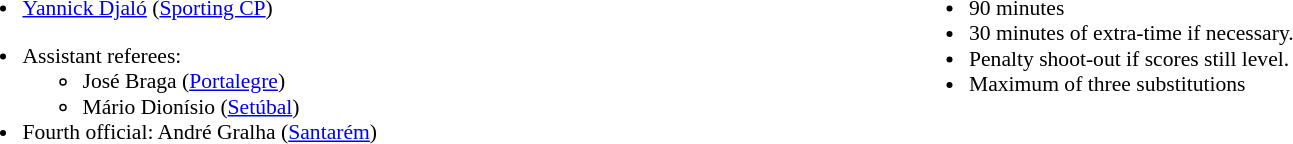<table style="width:100%; font-size:90%">
<tr>
<td style="width:50%; vertical-align:top"><br><ul><li> <a href='#'>Yannick Djaló</a> (<a href='#'>Sporting CP</a>)</li></ul><ul><li>Assistant referees:<ul><li>José Braga (<a href='#'>Portalegre</a>)</li><li>Mário Dionísio (<a href='#'>Setúbal</a>)</li></ul></li><li>Fourth official: André Gralha (<a href='#'>Santarém</a>)</li></ul></td>
<td style="width:50%; vertical-align:top"><br><ul><li>90 minutes</li><li>30 minutes of extra-time if necessary.</li><li>Penalty shoot-out if scores still level.</li><li>Maximum of three substitutions</li></ul></td>
</tr>
</table>
